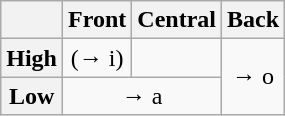<table class="wikitable" style="text-align:center">
<tr>
<th></th>
<th>Front</th>
<th>Central</th>
<th>Back</th>
</tr>
<tr>
<th>High</th>
<td> (→ i)</td>
<td></td>
<td rowspan="2"> → o</td>
</tr>
<tr>
<th>Low</th>
<td colspan="2"> → a</td>
</tr>
</table>
